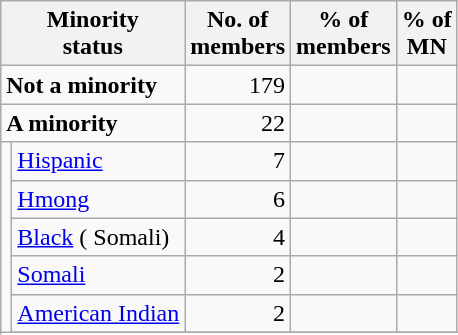<table class="wikitable sortable" style="text-align:right">
<tr>
<th colspan="2">Minority <br>status</th>
<th>No. of <br>members</th>
<th>% of <br>members</th>
<th>% of<br>MN</th>
</tr>
<tr>
<td colspan="2"  style="text-align:left"><strong>Not a minority</strong></td>
<td>179</td>
<td></td>
<td></td>
</tr>
<tr>
<td colspan="2"  style="text-align:left"><strong>A minority</strong></td>
<td>22</td>
<td></td>
<td></td>
</tr>
<tr>
<td rowspan="10"></td>
<td style="text-align:left"><a href='#'>Hispanic</a></td>
<td>7</td>
<td></td>
<td></td>
</tr>
<tr>
<td style="text-align:left"><a href='#'>Hmong</a></td>
<td>6</td>
<td></td>
<td></td>
</tr>
<tr>
<td style="text-align:left"><a href='#'>Black</a> ( Somali)</td>
<td>4</td>
<td></td>
<td></td>
</tr>
<tr>
<td style="text-align:left"><a href='#'>Somali</a></td>
<td>2</td>
<td></td>
<td></td>
</tr>
<tr>
<td style="text-align:left"><a href='#'>American Indian</a></td>
<td>2</td>
<td></td>
<td></td>
</tr>
<tr>
</tr>
</table>
